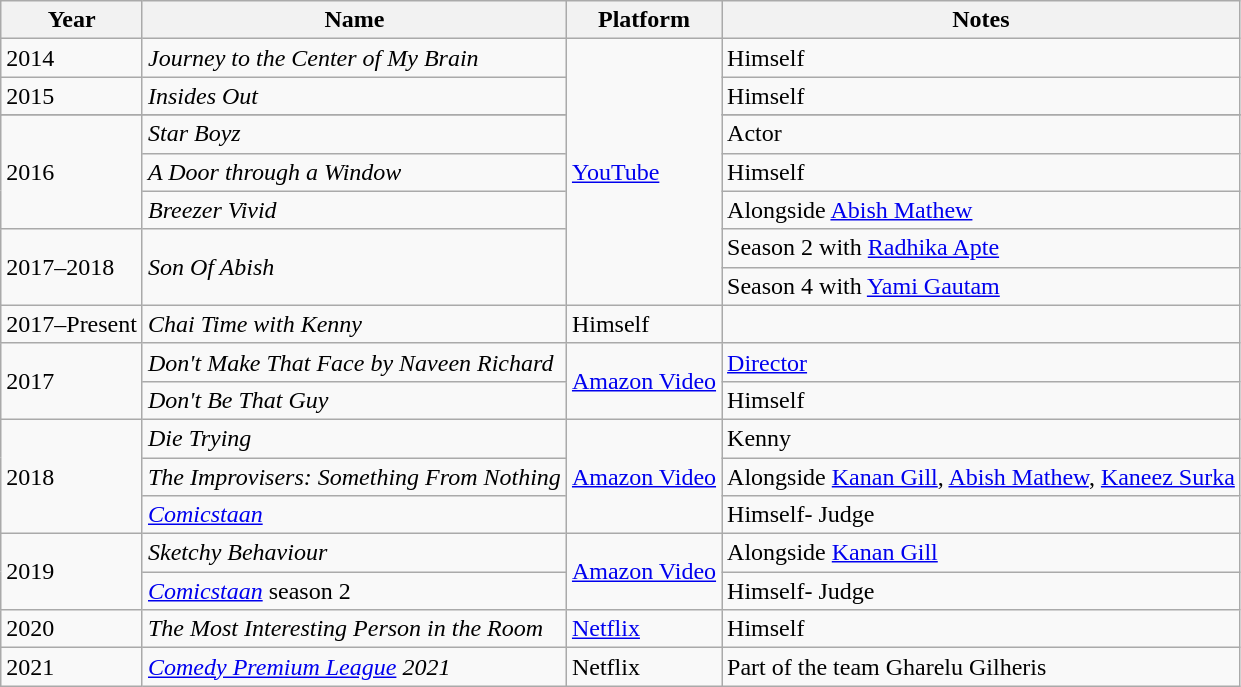<table class="wikitable sortable">
<tr>
<th>Year</th>
<th>Name</th>
<th>Platform</th>
<th>Notes</th>
</tr>
<tr>
<td>2014</td>
<td><em>Journey to the Center of My Brain</em></td>
<td rowspan="8"><a href='#'>YouTube</a></td>
<td>Himself</td>
</tr>
<tr>
<td>2015</td>
<td><em>Insides Out</em></td>
<td>Himself</td>
</tr>
<tr>
</tr>
<tr>
<td rowspan="3">2016</td>
<td><em>Star Boyz</em> </td>
<td>Actor</td>
</tr>
<tr>
<td><em>A Door through a Window</em></td>
<td>Himself</td>
</tr>
<tr>
<td><em>Breezer Vivid</em></td>
<td>Alongside <a href='#'>Abish Mathew</a></td>
</tr>
<tr>
<td rowspan=2>2017–2018</td>
<td rowspan="2"><em>Son Of Abish</em></td>
<td>Season 2 with <a href='#'>Radhika Apte</a></td>
</tr>
<tr>
<td>Season 4 with <a href='#'>Yami Gautam</a></td>
</tr>
<tr>
<td>2017–Present</td>
<td><em>Chai Time with Kenny</em></td>
<td>Himself</td>
</tr>
<tr>
<td rowspan=2>2017</td>
<td><em>Don't Make That Face by Naveen Richard</em></td>
<td rowspan="2"><a href='#'>Amazon Video</a></td>
<td><a href='#'>Director</a></td>
</tr>
<tr>
<td><em>Don't Be That Guy</em></td>
<td>Himself</td>
</tr>
<tr>
<td rowspan="3">2018</td>
<td><em>Die Trying</em></td>
<td rowspan="3"><a href='#'>Amazon Video</a></td>
<td>Kenny </td>
</tr>
<tr>
<td><em>The Improvisers: Something From Nothing</em></td>
<td>Alongside <a href='#'>Kanan Gill</a>, <a href='#'>Abish Mathew</a>, <a href='#'>Kaneez Surka</a></td>
</tr>
<tr>
<td><em><a href='#'>Comicstaan</a></em></td>
<td>Himself- Judge</td>
</tr>
<tr>
<td rowspan="2">2019</td>
<td><em>Sketchy Behaviour</em></td>
<td rowspan="2"><a href='#'>Amazon Video</a></td>
<td>Alongside <a href='#'>Kanan Gill</a></td>
</tr>
<tr>
<td><em><a href='#'>Comicstaan</a></em> season 2</td>
<td>Himself- Judge</td>
</tr>
<tr>
<td>2020</td>
<td><em>The Most Interesting Person in the Room</em></td>
<td><a href='#'>Netflix</a></td>
<td>Himself</td>
</tr>
<tr>
<td>2021</td>
<td><em><a href='#'>Comedy Premium League</a> 2021</em></td>
<td>Netflix</td>
<td>Part of the team Gharelu Gilheris</td>
</tr>
</table>
